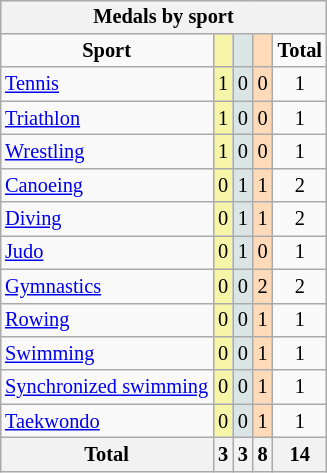<table class="wikitable" style="font-size:85%; float:right">
<tr bgcolor=#efefef>
<th colspan=7><strong>Medals by sport</strong></th>
</tr>
<tr align=center>
<td><strong>Sport</strong></td>
<td bgcolor=#f7f6a8></td>
<td bgcolor=#dce5e5></td>
<td bgcolor=#ffdab9></td>
<td><strong>Total</strong></td>
</tr>
<tr align=center>
<td align=left><a href='#'>Tennis</a></td>
<td bgcolor=#f7f6a8>1</td>
<td bgcolor=#dce5e5>0</td>
<td bgcolor=#ffdab9>0</td>
<td>1</td>
</tr>
<tr align=center>
<td align=left><a href='#'>Triathlon</a></td>
<td bgcolor=#f7f6a8>1</td>
<td bgcolor=#dce5e5>0</td>
<td bgcolor=#ffdab9>0</td>
<td>1</td>
</tr>
<tr align=center>
<td align=left><a href='#'>Wrestling</a></td>
<td bgcolor=#f7f6a8>1</td>
<td bgcolor=#dce5e5>0</td>
<td bgcolor=#ffdab9>0</td>
<td>1</td>
</tr>
<tr align=center>
<td align=left><a href='#'>Canoeing</a></td>
<td bgcolor=#f7f6a8>0</td>
<td bgcolor=#dce5e5>1</td>
<td bgcolor=#ffdab9>1</td>
<td>2</td>
</tr>
<tr align=center>
<td align=left><a href='#'>Diving</a></td>
<td bgcolor=#f7f6a8>0</td>
<td bgcolor=#dce5e5>1</td>
<td bgcolor=#ffdab9>1</td>
<td>2</td>
</tr>
<tr align=center>
<td align=left><a href='#'>Judo</a></td>
<td bgcolor=#f7f6a8>0</td>
<td bgcolor=#dce5e5>1</td>
<td bgcolor=#ffdab9>0</td>
<td>1</td>
</tr>
<tr align=center>
<td align=left><a href='#'>Gymnastics</a></td>
<td bgcolor=#f7f6a8>0</td>
<td bgcolor=#dce5e5>0</td>
<td bgcolor=#ffdab9>2</td>
<td>2</td>
</tr>
<tr align=center>
<td align=left><a href='#'>Rowing</a></td>
<td bgcolor=#f7f6a8>0</td>
<td bgcolor=#dce5e5>0</td>
<td bgcolor=#ffdab9>1</td>
<td>1</td>
</tr>
<tr align=center>
<td align=left><a href='#'>Swimming</a></td>
<td bgcolor=#f7f6a8>0</td>
<td bgcolor=#dce5e5>0</td>
<td bgcolor=#ffdab9>1</td>
<td>1</td>
</tr>
<tr align=center>
<td align=left><a href='#'>Synchronized swimming</a></td>
<td bgcolor=#f7f6a8>0</td>
<td bgcolor=#dce5e5>0</td>
<td bgcolor=#ffdab9>1</td>
<td>1</td>
</tr>
<tr align=center>
<td align=left><a href='#'>Taekwondo</a></td>
<td bgcolor=#f7f6a8>0</td>
<td bgcolor=#dce5e5>0</td>
<td bgcolor=#ffdab9>1</td>
<td>1</td>
</tr>
<tr align=center>
<th><strong>Total</strong></th>
<th bgcolor=#f7f6a8>3</th>
<th bgcolor=#dce5e5>3</th>
<th bgcolor=#ffdab9>8</th>
<th>14</th>
</tr>
</table>
